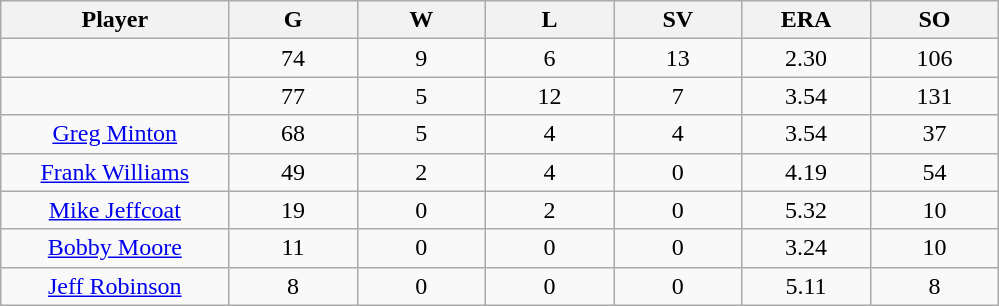<table class="wikitable sortable">
<tr>
<th bgcolor="#DDDDFF" width="16%">Player</th>
<th bgcolor="#DDDDFF" width="9%">G</th>
<th bgcolor="#DDDDFF" width="9%">W</th>
<th bgcolor="#DDDDFF" width="9%">L</th>
<th bgcolor="#DDDDFF" width="9%">SV</th>
<th bgcolor="#DDDDFF" width="9%">ERA</th>
<th bgcolor="#DDDDFF" width="9%">SO</th>
</tr>
<tr align="center">
<td></td>
<td>74</td>
<td>9</td>
<td>6</td>
<td>13</td>
<td>2.30</td>
<td>106</td>
</tr>
<tr align="center">
<td></td>
<td>77</td>
<td>5</td>
<td>12</td>
<td>7</td>
<td>3.54</td>
<td>131</td>
</tr>
<tr align="center">
<td><a href='#'>Greg Minton</a></td>
<td>68</td>
<td>5</td>
<td>4</td>
<td>4</td>
<td>3.54</td>
<td>37</td>
</tr>
<tr align=center>
<td><a href='#'>Frank Williams</a></td>
<td>49</td>
<td>2</td>
<td>4</td>
<td>0</td>
<td>4.19</td>
<td>54</td>
</tr>
<tr align=center>
<td><a href='#'>Mike Jeffcoat</a></td>
<td>19</td>
<td>0</td>
<td>2</td>
<td>0</td>
<td>5.32</td>
<td>10</td>
</tr>
<tr align=center>
<td><a href='#'>Bobby Moore</a></td>
<td>11</td>
<td>0</td>
<td>0</td>
<td>0</td>
<td>3.24</td>
<td>10</td>
</tr>
<tr align=center>
<td><a href='#'>Jeff Robinson</a></td>
<td>8</td>
<td>0</td>
<td>0</td>
<td>0</td>
<td>5.11</td>
<td>8</td>
</tr>
</table>
